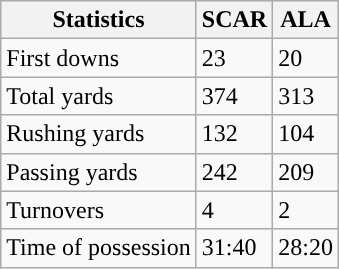<table class="wikitable" style="float: left;">
<tr>
<th>Statistics</th>
<th>SCAR</th>
<th>ALA</th>
</tr>
<tr>
<td>First downs</td>
<td>23</td>
<td>20</td>
</tr>
<tr>
<td>Total yards</td>
<td>374</td>
<td>313</td>
</tr>
<tr>
<td>Rushing yards</td>
<td>132</td>
<td>104</td>
</tr>
<tr>
<td>Passing yards</td>
<td>242</td>
<td>209</td>
</tr>
<tr>
<td>Turnovers</td>
<td>4</td>
<td>2</td>
</tr>
<tr>
<td>Time of possession</td>
<td>31:40</td>
<td>28:20</td>
</tr>
</table>
